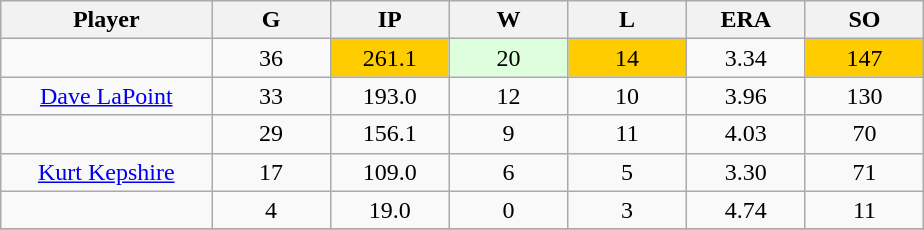<table class="wikitable sortable">
<tr>
<th bgcolor="#DDDDFF" width="16%">Player</th>
<th bgcolor="#DDDDFF" width="9%">G</th>
<th bgcolor="#DDDDFF" width="9%">IP</th>
<th bgcolor="#DDDDFF" width="9%">W</th>
<th bgcolor="#DDDDFF" width="9%">L</th>
<th bgcolor="#DDDDFF" width="9%">ERA</th>
<th bgcolor="#DDDDFF" width="9%">SO</th>
</tr>
<tr align="center">
<td></td>
<td>36</td>
<td style="background:#fc0;">261.1</td>
<td style="background:#DDFFDD;">20</td>
<td style="background:#fc0;">14</td>
<td>3.34</td>
<td style="background:#fc0;">147</td>
</tr>
<tr align="center">
<td><a href='#'>Dave LaPoint</a></td>
<td>33</td>
<td>193.0</td>
<td>12</td>
<td>10</td>
<td>3.96</td>
<td>130</td>
</tr>
<tr align=center>
<td></td>
<td>29</td>
<td>156.1</td>
<td>9</td>
<td>11</td>
<td>4.03</td>
<td>70</td>
</tr>
<tr align="center">
<td><a href='#'>Kurt Kepshire</a></td>
<td>17</td>
<td>109.0</td>
<td>6</td>
<td>5</td>
<td>3.30</td>
<td>71</td>
</tr>
<tr align=center>
<td></td>
<td>4</td>
<td>19.0</td>
<td>0</td>
<td>3</td>
<td>4.74</td>
<td>11</td>
</tr>
<tr align="center">
</tr>
</table>
